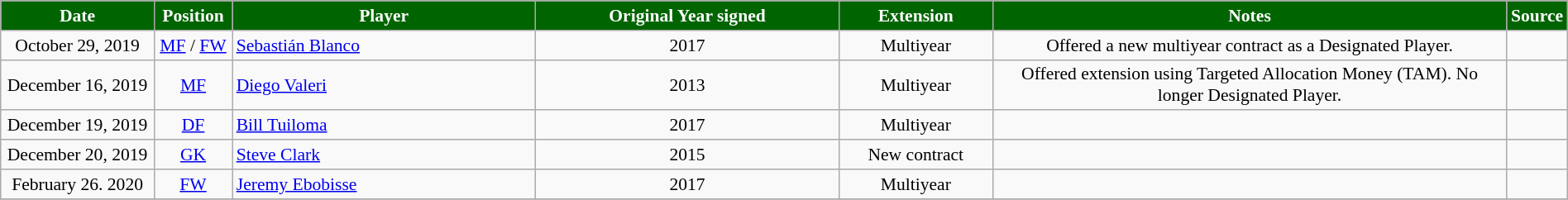<table class="wikitable" style="text-align:center; font-size:90%; width:100%;">
<tr>
<th style="background:darkgreen; color:white; text-align:center; width:10%">Date</th>
<th style="background:darkgreen; color:white; text-align:center; width:5%">Position</th>
<th style="background:darkgreen; color:white; text-align:center; width:20%">Player</th>
<th style="background:darkgreen; color:white; text-align:center; width:20%">Original Year signed</th>
<th style="background:darkgreen; color:white; text-align:center; width:10%">Extension</th>
<th style="background:darkgreen; color:white; text-align:center; width:34%">Notes</th>
<th style="background:darkgreen; color:white; text-align:center; width:1%">Source</th>
</tr>
<tr>
<td style="text-align:center;">October 29, 2019</td>
<td style="text-align:center;"><a href='#'>MF</a> / <a href='#'>FW</a></td>
<td align=left> <a href='#'>Sebastián Blanco</a></td>
<td style="text-align:center;">2017</td>
<td style="text-align:center;">Multiyear</td>
<td>Offered a new multiyear contract as a Designated Player.</td>
<td style="text-align:center;"></td>
</tr>
<tr>
<td style="text-align:center;">December 16, 2019</td>
<td style="text-align:center;"><a href='#'>MF</a></td>
<td align=left> <a href='#'>Diego Valeri</a></td>
<td style="text-align:center;">2013</td>
<td style="text-align:center;">Multiyear</td>
<td>Offered extension using Targeted Allocation Money (TAM). No longer Designated Player.</td>
<td style="text-align:center;"></td>
</tr>
<tr>
<td style="text-align:center;">December 19, 2019</td>
<td style="text-align:center;"><a href='#'>DF</a></td>
<td align=left> <a href='#'>Bill Tuiloma</a></td>
<td style="text-align:center;">2017</td>
<td style="text-align:center;">Multiyear</td>
<td></td>
<td style="text-align:center;"></td>
</tr>
<tr>
<td style="text-align:center;">December 20, 2019</td>
<td style="text-align:center;"><a href='#'>GK</a></td>
<td align=left> <a href='#'>Steve Clark</a></td>
<td style="text-align:center;">2015</td>
<td style="text-align:center;">New contract</td>
<td></td>
<td style="text-align:center;"></td>
</tr>
<tr>
<td style="text-align:center;">February 26. 2020</td>
<td style="text-align:center;"><a href='#'>FW</a></td>
<td align=left> <a href='#'>Jeremy Ebobisse</a></td>
<td style="text-align:center;">2017</td>
<td style="text-align:center;">Multiyear</td>
<td></td>
<td style="text-align:center;"></td>
</tr>
<tr>
</tr>
</table>
